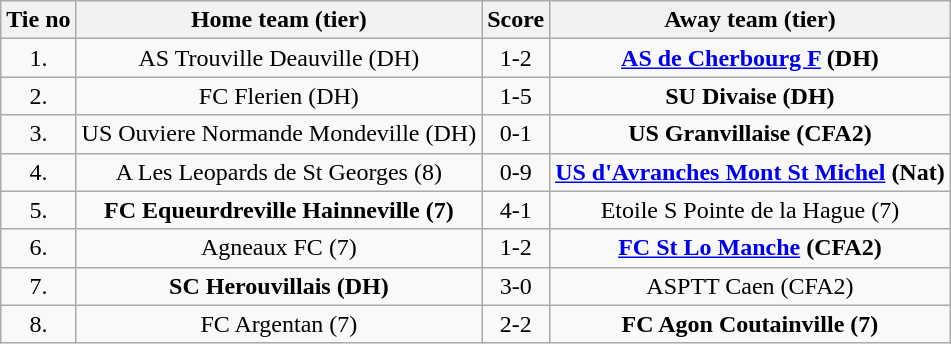<table class="wikitable" style="text-align: center">
<tr>
<th>Tie no</th>
<th>Home team (tier)</th>
<th>Score</th>
<th>Away team (tier)</th>
</tr>
<tr>
<td>1.</td>
<td>AS Trouville Deauville (DH)</td>
<td>1-2</td>
<td><strong><a href='#'>AS de Cherbourg F</a> (DH)</strong></td>
</tr>
<tr>
<td>2.</td>
<td>FC Flerien (DH)</td>
<td>1-5</td>
<td><strong>SU Divaise (DH)</strong></td>
</tr>
<tr>
<td>3.</td>
<td>US Ouviere Normande Mondeville (DH)</td>
<td>0-1 </td>
<td><strong>US Granvillaise (CFA2)</strong></td>
</tr>
<tr>
<td>4.</td>
<td>A Les Leopards de St Georges (8)</td>
<td>0-9</td>
<td><strong><a href='#'>US d'Avranches Mont St Michel</a> (Nat)</strong></td>
</tr>
<tr>
<td>5.</td>
<td><strong>FC Equeurdreville Hainneville (7)</strong></td>
<td>4-1</td>
<td>Etoile S Pointe de la Hague (7)</td>
</tr>
<tr>
<td>6.</td>
<td>Agneaux FC (7)</td>
<td>1-2</td>
<td><strong><a href='#'>FC St Lo Manche</a> (CFA2)</strong></td>
</tr>
<tr>
<td>7.</td>
<td><strong>SC Herouvillais (DH)</strong></td>
<td>3-0</td>
<td>ASPTT Caen (CFA2)</td>
</tr>
<tr>
<td>8.</td>
<td>FC Argentan (7)</td>
<td>2-2 </td>
<td><strong>FC Agon Coutainville (7)</strong></td>
</tr>
</table>
